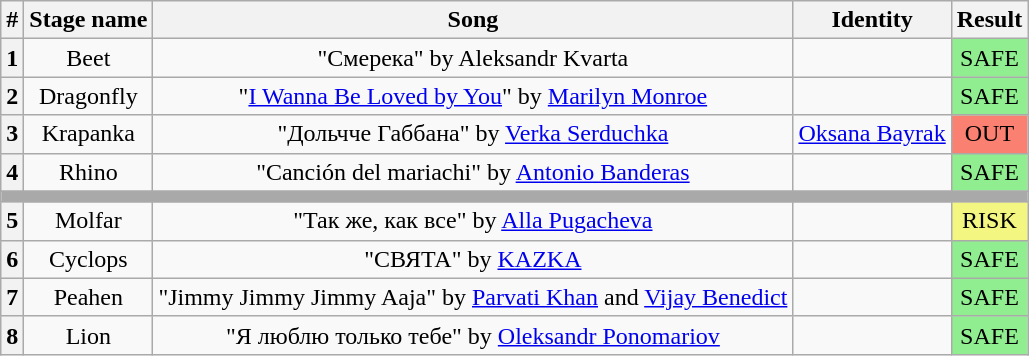<table class="wikitable plainrowheaders" style="text-align: center">
<tr>
<th>#</th>
<th>Stage name</th>
<th>Song</th>
<th>Identity</th>
<th>Result</th>
</tr>
<tr>
<th>1</th>
<td>Beet</td>
<td>"Смерека" by Aleksandr Kvarta</td>
<td></td>
<td bgcolor=lightgreen>SAFE</td>
</tr>
<tr>
<th>2</th>
<td>Dragonfly</td>
<td>"<a href='#'>I Wanna Be Loved by You</a>" by <a href='#'>Marilyn Monroe</a></td>
<td></td>
<td bgcolor=lightgreen>SAFE</td>
</tr>
<tr>
<th>3</th>
<td>Krapanka</td>
<td>"Дольчче Габбана" by <a href='#'>Verka Serduchka</a></td>
<td><a href='#'>Oksana Bayrak</a></td>
<td bgcolor=salmon>OUT</td>
</tr>
<tr>
<th>4</th>
<td>Rhino</td>
<td>"Canción del mariachi" by <a href='#'>Antonio Banderas</a></td>
<td></td>
<td bgcolor=lightgreen>SAFE</td>
</tr>
<tr>
<td colspan="5" style="background:darkgray"></td>
</tr>
<tr>
<th>5</th>
<td>Molfar</td>
<td>"Так же, как все" by <a href='#'>Alla Pugacheva</a></td>
<td></td>
<td bgcolor="#F3F781">RISK</td>
</tr>
<tr>
<th>6</th>
<td>Cyclops</td>
<td>"СВЯТА" by <a href='#'>KAZKA</a></td>
<td></td>
<td bgcolor=lightgreen>SAFE</td>
</tr>
<tr>
<th>7</th>
<td>Peahen</td>
<td>"Jimmy Jimmy Jimmy Aaja" by <a href='#'>Parvati Khan</a> and <a href='#'>Vijay Benedict</a></td>
<td></td>
<td bgcolor=lightgreen>SAFE</td>
</tr>
<tr>
<th>8</th>
<td>Lion</td>
<td>"Я люблю только тебе" by <a href='#'>Oleksandr Ponomariov</a></td>
<td></td>
<td bgcolor=lightgreen>SAFE</td>
</tr>
</table>
